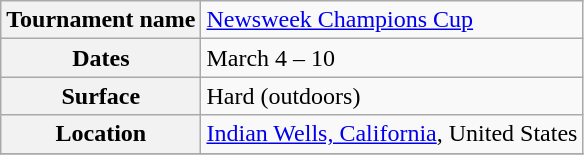<table class="wikitable">
<tr>
<th>Tournament name</th>
<td><a href='#'>Newsweek Champions Cup</a></td>
</tr>
<tr>
<th>Dates</th>
<td>March 4 – 10</td>
</tr>
<tr>
<th>Surface</th>
<td>Hard (outdoors)</td>
</tr>
<tr>
<th>Location</th>
<td><a href='#'>Indian Wells, California</a>, United States</td>
</tr>
<tr>
</tr>
</table>
